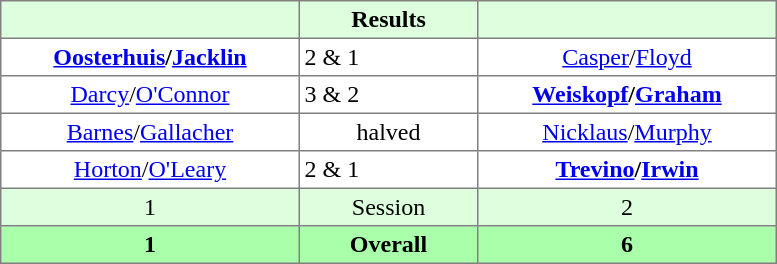<table border="1" cellpadding="3" style="border-collapse:collapse; text-align:center;">
<tr style="background:#dfd;">
<th style="width:12em;"> </th>
<th style="width:7em;">Results</th>
<th style="width:12em;"></th>
</tr>
<tr>
<td><strong><a href='#'>Oosterhuis</a>/<a href='#'>Jacklin</a></strong></td>
<td align=left> 2 & 1</td>
<td><a href='#'>Casper</a>/<a href='#'>Floyd</a></td>
</tr>
<tr>
<td><a href='#'>Darcy</a>/<a href='#'>O'Connor</a></td>
<td align=left> 3 & 2</td>
<td><strong><a href='#'>Weiskopf</a>/<a href='#'>Graham</a></strong></td>
</tr>
<tr>
<td><a href='#'>Barnes</a>/<a href='#'>Gallacher</a></td>
<td>halved</td>
<td><a href='#'>Nicklaus</a>/<a href='#'>Murphy</a></td>
</tr>
<tr>
<td><a href='#'>Horton</a>/<a href='#'>O'Leary</a></td>
<td align=left> 2 & 1</td>
<td><strong><a href='#'>Trevino</a>/<a href='#'>Irwin</a></strong></td>
</tr>
<tr style="background:#dfd;">
<td>1</td>
<td>Session</td>
<td>2</td>
</tr>
<tr style="background:#afa;">
<th>1</th>
<th>Overall</th>
<th>6</th>
</tr>
</table>
